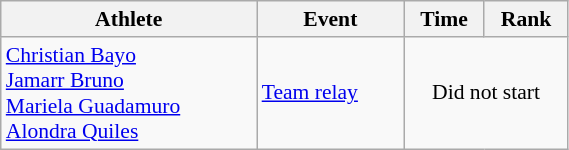<table class="wikitable" style="text-align:center; font-size:90%; width:30%;">
<tr>
<th>Athlete</th>
<th>Event</th>
<th>Time</th>
<th>Rank</th>
</tr>
<tr>
<td align="left"><a href='#'>Christian Bayo</a><br> <a href='#'>Jamarr Bruno</a><br><a href='#'>Mariela Guadamuro</a><br><a href='#'>Alondra Quiles</a></td>
<td align="left"><a href='#'>Team relay</a></td>
<td colspan=2>Did not start</td>
</tr>
</table>
